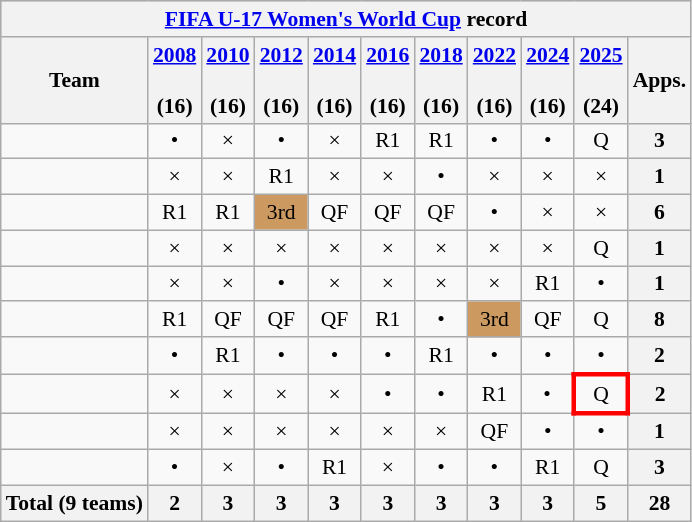<table class="wikitable" style="text-align:center; font-size:90%">
<tr style="background:#cccccc;" align=center>
<th colspan=11><a href='#'>FIFA U-17 Women's World Cup</a> record</th>
</tr>
<tr>
<th>Team</th>
<th><a href='#'>2008</a><br><br>(16)</th>
<th><a href='#'>2010</a><br><br>(16)</th>
<th><a href='#'>2012</a><br><br>(16)</th>
<th><a href='#'>2014</a><br><br>(16)</th>
<th><a href='#'>2016</a><br><br>(16)</th>
<th><a href='#'>2018</a><br><br>(16)</th>
<th><a href='#'>2022</a><br><br>(16)</th>
<th><a href='#'>2024</a><br><br>(16)</th>
<th><a href='#'>2025</a><br><br>(24)</th>
<th>Apps.</th>
</tr>
<tr align=center>
<td align=left></td>
<td>•</td>
<td>×</td>
<td>•</td>
<td>×</td>
<td>R1</td>
<td>R1</td>
<td>•</td>
<td>•</td>
<td>Q</td>
<th>3</th>
</tr>
<tr align=center>
<td align=left></td>
<td>×</td>
<td>×</td>
<td>R1</td>
<td>×</td>
<td>×</td>
<td>•</td>
<td>×</td>
<td>×</td>
<td>×</td>
<th>1</th>
</tr>
<tr align=center>
<td align=left></td>
<td>R1</td>
<td>R1</td>
<td bgcolor=#cc′9966>3rd</td>
<td>QF</td>
<td>QF</td>
<td>QF</td>
<td>•</td>
<td>×</td>
<td>×</td>
<th>6</th>
</tr>
<tr align=center>
<td align=left></td>
<td>×</td>
<td>×</td>
<td>×</td>
<td>×</td>
<td>×</td>
<td>×</td>
<td>×</td>
<td>×</td>
<td>Q</td>
<th>1</th>
</tr>
<tr align=center>
<td align=left></td>
<td>×</td>
<td>×</td>
<td>•</td>
<td>×</td>
<td>×</td>
<td>×</td>
<td>×</td>
<td>R1</td>
<td>•</td>
<th>1</th>
</tr>
<tr align=center>
<td align=left></td>
<td>R1</td>
<td>QF</td>
<td>QF</td>
<td>QF</td>
<td>R1</td>
<td>•</td>
<td bgcolor=#cc′9966>3rd</td>
<td>QF</td>
<td>Q</td>
<th>8</th>
</tr>
<tr align=center>
<td align=left></td>
<td>•</td>
<td>R1</td>
<td>•</td>
<td>•</td>
<td>•</td>
<td>R1</td>
<td>•</td>
<td>•</td>
<td>•</td>
<th>2</th>
</tr>
<tr align=center>
<td align=left></td>
<td>×</td>
<td>×</td>
<td>×</td>
<td>×</td>
<td>•</td>
<td>•</td>
<td>R1</td>
<td>•</td>
<td style="border: 3px solid red">Q</td>
<th>2</th>
</tr>
<tr align=center>
<td align=left></td>
<td>×</td>
<td>×</td>
<td>×</td>
<td>×</td>
<td>×</td>
<td>×</td>
<td>QF</td>
<td>•</td>
<td>•</td>
<th>1</th>
</tr>
<tr align=center>
<td align=left></td>
<td>•</td>
<td>×</td>
<td>•</td>
<td>R1</td>
<td>×</td>
<td>•</td>
<td>•</td>
<td>R1</td>
<td>Q</td>
<th>3</th>
</tr>
<tr align=center>
<th align=left>Total (9 teams)</th>
<th>2</th>
<th>3</th>
<th>3</th>
<th>3</th>
<th>3</th>
<th>3</th>
<th>3</th>
<th>3</th>
<th>5</th>
<th>28</th>
</tr>
</table>
